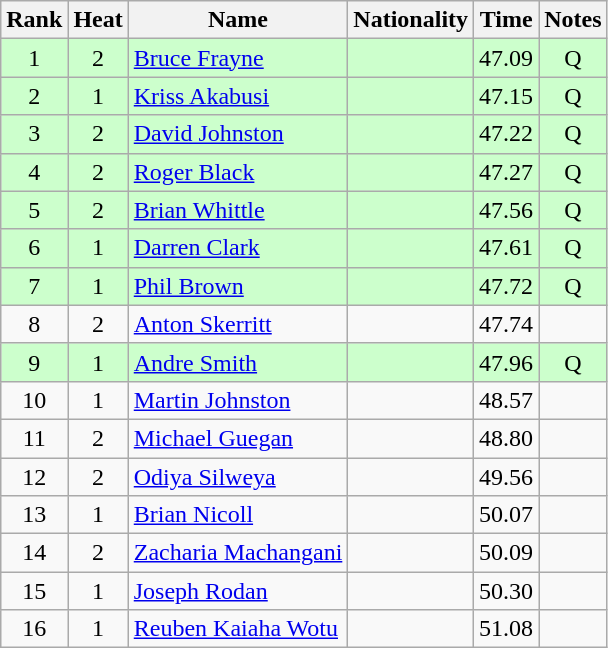<table class="wikitable sortable" style="text-align:center">
<tr>
<th>Rank</th>
<th>Heat</th>
<th>Name</th>
<th>Nationality</th>
<th>Time</th>
<th>Notes</th>
</tr>
<tr bgcolor=ccffcc>
<td>1</td>
<td>2</td>
<td align=left><a href='#'>Bruce Frayne</a></td>
<td align=left></td>
<td>47.09</td>
<td>Q</td>
</tr>
<tr bgcolor=ccffcc>
<td>2</td>
<td>1</td>
<td align=left><a href='#'>Kriss Akabusi</a></td>
<td align=left></td>
<td>47.15</td>
<td>Q</td>
</tr>
<tr bgcolor=ccffcc>
<td>3</td>
<td>2</td>
<td align=left><a href='#'>David Johnston</a></td>
<td align=left></td>
<td>47.22</td>
<td>Q</td>
</tr>
<tr bgcolor=ccffcc>
<td>4</td>
<td>2</td>
<td align=left><a href='#'>Roger Black</a></td>
<td align=left></td>
<td>47.27</td>
<td>Q</td>
</tr>
<tr bgcolor=ccffcc>
<td>5</td>
<td>2</td>
<td align=left><a href='#'>Brian Whittle</a></td>
<td align=left></td>
<td>47.56</td>
<td>Q</td>
</tr>
<tr bgcolor=ccffcc>
<td>6</td>
<td>1</td>
<td align=left><a href='#'>Darren Clark</a></td>
<td align=left></td>
<td>47.61</td>
<td>Q</td>
</tr>
<tr bgcolor=ccffcc>
<td>7</td>
<td>1</td>
<td align=left><a href='#'>Phil Brown</a></td>
<td align=left></td>
<td>47.72</td>
<td>Q</td>
</tr>
<tr>
<td>8</td>
<td>2</td>
<td align=left><a href='#'>Anton Skerritt</a></td>
<td align=left></td>
<td>47.74</td>
<td></td>
</tr>
<tr bgcolor=ccffcc>
<td>9</td>
<td>1</td>
<td align=left><a href='#'>Andre Smith</a></td>
<td align=left></td>
<td>47.96</td>
<td>Q</td>
</tr>
<tr>
<td>10</td>
<td>1</td>
<td align=left><a href='#'>Martin Johnston</a></td>
<td align=left></td>
<td>48.57</td>
<td></td>
</tr>
<tr>
<td>11</td>
<td>2</td>
<td align=left><a href='#'>Michael Guegan</a></td>
<td align=left></td>
<td>48.80</td>
<td></td>
</tr>
<tr>
<td>12</td>
<td>2</td>
<td align=left><a href='#'>Odiya Silweya</a></td>
<td align=left></td>
<td>49.56</td>
<td></td>
</tr>
<tr>
<td>13</td>
<td>1</td>
<td align=left><a href='#'>Brian Nicoll</a></td>
<td align=left></td>
<td>50.07</td>
<td></td>
</tr>
<tr>
<td>14</td>
<td>2</td>
<td align=left><a href='#'>Zacharia Machangani</a></td>
<td align=left></td>
<td>50.09</td>
<td></td>
</tr>
<tr>
<td>15</td>
<td>1</td>
<td align=left><a href='#'>Joseph Rodan</a></td>
<td align=left></td>
<td>50.30</td>
<td></td>
</tr>
<tr>
<td>16</td>
<td>1</td>
<td align=left><a href='#'>Reuben Kaiaha Wotu</a></td>
<td align=left></td>
<td>51.08</td>
<td></td>
</tr>
</table>
